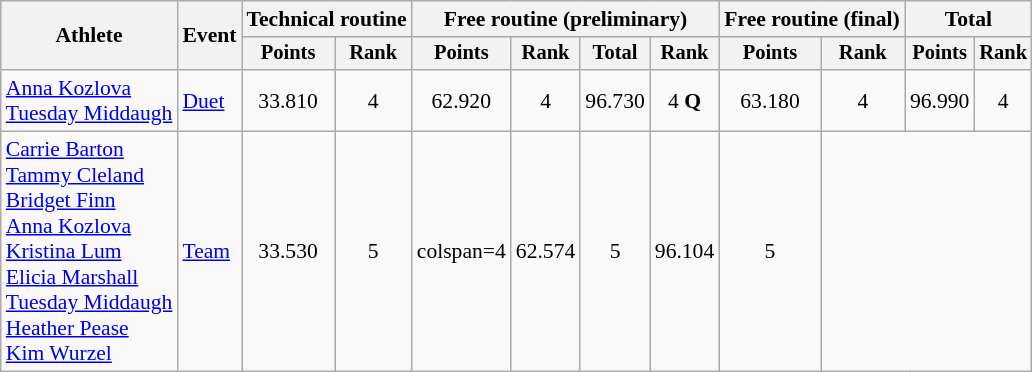<table class=wikitable style=font-size:90%;text-align:center>
<tr>
<th rowspan=2>Athlete</th>
<th rowspan=2>Event</th>
<th colspan=2>Technical routine</th>
<th colspan=4>Free routine (preliminary)</th>
<th colspan=2>Free routine (final)</th>
<th colspan=2>Total</th>
</tr>
<tr style=font-size:95%>
<th>Points</th>
<th>Rank</th>
<th>Points</th>
<th>Rank</th>
<th>Total</th>
<th>Rank</th>
<th>Points</th>
<th>Rank</th>
<th>Points</th>
<th>Rank</th>
</tr>
<tr>
<td align=left><a href='#'>Anna Kozlova</a><br><a href='#'>Tuesday Middaugh</a></td>
<td align=left><a href='#'>Duet</a></td>
<td>33.810</td>
<td>4</td>
<td>62.920</td>
<td>4</td>
<td>96.730</td>
<td>4 <strong>Q</strong></td>
<td>63.180</td>
<td>4</td>
<td>96.990</td>
<td>4</td>
</tr>
<tr>
<td align=left><a href='#'>Carrie Barton</a><br><a href='#'>Tammy Cleland</a><br><a href='#'>Bridget Finn</a><br><a href='#'>Anna Kozlova</a><br><a href='#'>Kristina Lum</a><br><a href='#'>Elicia Marshall</a><br><a href='#'>Tuesday Middaugh</a><br><a href='#'>Heather Pease</a><br><a href='#'>Kim Wurzel</a></td>
<td align=left><a href='#'>Team</a></td>
<td>33.530</td>
<td>5</td>
<td>colspan=4 </td>
<td>62.574</td>
<td>5</td>
<td>96.104</td>
<td>5</td>
</tr>
</table>
